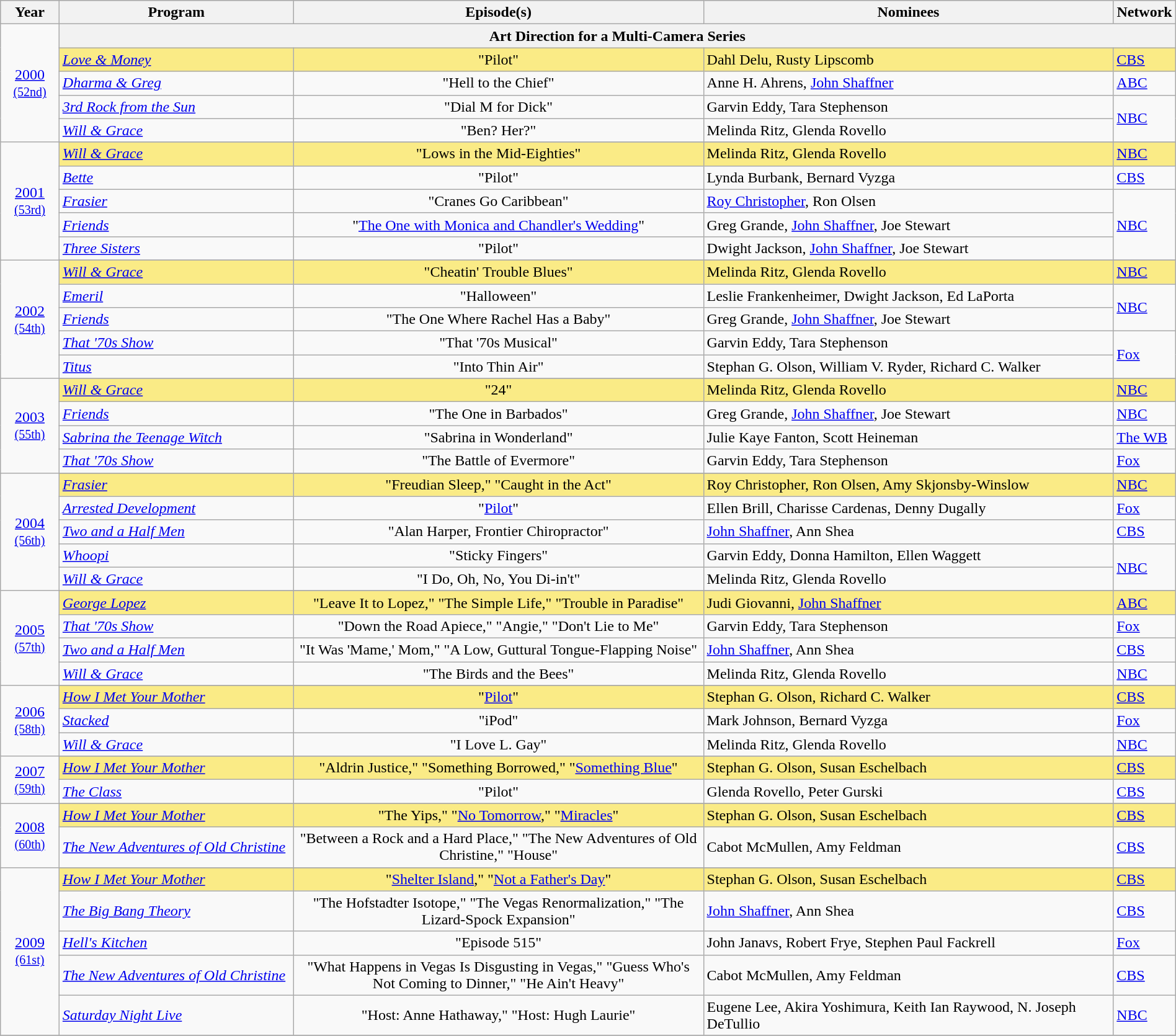<table class="wikitable" style="width:100%">
<tr bgcolor="#bebebe">
<th width="5%">Year</th>
<th width="20%">Program</th>
<th width="35%">Episode(s)</th>
<th width="35%">Nominees</th>
<th width="5%">Network</th>
</tr>
<tr>
<td rowspan=5 style="text-align:center"><a href='#'>2000</a><br><small><a href='#'>(52nd)</a></small><br></td>
<th colspan="4">Art Direction for a Multi-Camera Series</th>
</tr>
<tr style="background:#FAEB86">
<td><em><a href='#'>Love & Money</a></em></td>
<td align=center>"Pilot"</td>
<td>Dahl Delu, Rusty Lipscomb</td>
<td><a href='#'>CBS</a></td>
</tr>
<tr>
<td><em><a href='#'>Dharma & Greg</a></em></td>
<td align=center>"Hell to the Chief"</td>
<td>Anne H. Ahrens, <a href='#'>John Shaffner</a></td>
<td><a href='#'>ABC</a></td>
</tr>
<tr>
<td><em><a href='#'>3rd Rock from the Sun</a></em></td>
<td align=center>"Dial M for Dick"</td>
<td>Garvin Eddy, Tara Stephenson</td>
<td rowspan=2><a href='#'>NBC</a></td>
</tr>
<tr>
<td><em><a href='#'>Will & Grace</a></em></td>
<td align=center>"Ben? Her?"</td>
<td>Melinda Ritz, Glenda Rovello</td>
</tr>
<tr>
<td rowspan=6 style="text-align:center"><a href='#'>2001</a><br><small><a href='#'>(53rd)</a></small><br></td>
</tr>
<tr style="background:#FAEB86">
<td><em><a href='#'>Will & Grace</a></em></td>
<td align=center>"Lows in the Mid-Eighties"</td>
<td>Melinda Ritz, Glenda Rovello</td>
<td><a href='#'>NBC</a></td>
</tr>
<tr>
<td><em><a href='#'>Bette</a></em></td>
<td align=center>"Pilot"</td>
<td>Lynda Burbank, Bernard Vyzga</td>
<td><a href='#'>CBS</a></td>
</tr>
<tr>
<td><em><a href='#'>Frasier</a></em></td>
<td align=center>"Cranes Go Caribbean"</td>
<td><a href='#'>Roy Christopher</a>, Ron Olsen</td>
<td rowspan=3><a href='#'>NBC</a></td>
</tr>
<tr>
<td><em><a href='#'>Friends</a></em></td>
<td align=center>"<a href='#'>The One with Monica and Chandler's Wedding</a>"</td>
<td>Greg Grande, <a href='#'>John Shaffner</a>, Joe Stewart</td>
</tr>
<tr>
<td><em><a href='#'>Three Sisters</a></em></td>
<td align=center>"Pilot"</td>
<td>Dwight Jackson, <a href='#'>John Shaffner</a>, Joe Stewart</td>
</tr>
<tr>
<td rowspan=6 style="text-align:center"><a href='#'>2002</a><br><small><a href='#'>(54th)</a></small><br></td>
</tr>
<tr style="background:#FAEB86">
<td><em><a href='#'>Will & Grace</a></em></td>
<td align=center>"Cheatin' Trouble Blues"</td>
<td>Melinda Ritz, Glenda Rovello</td>
<td><a href='#'>NBC</a></td>
</tr>
<tr>
<td><em><a href='#'>Emeril</a></em></td>
<td align=center>"Halloween"</td>
<td>Leslie Frankenheimer, Dwight Jackson, Ed LaPorta</td>
<td rowspan=2><a href='#'>NBC</a></td>
</tr>
<tr>
<td><em><a href='#'>Friends</a></em></td>
<td align=center>"The One Where Rachel Has a Baby"</td>
<td>Greg Grande, <a href='#'>John Shaffner</a>, Joe Stewart</td>
</tr>
<tr>
<td><em><a href='#'>That '70s Show</a></em></td>
<td align=center>"That '70s Musical"</td>
<td>Garvin Eddy, Tara Stephenson</td>
<td rowspan=2><a href='#'>Fox</a></td>
</tr>
<tr>
<td><em><a href='#'>Titus</a></em></td>
<td align=center>"Into Thin Air"</td>
<td>Stephan G. Olson, William V. Ryder, Richard C. Walker</td>
</tr>
<tr>
<td rowspan=5 style="text-align:center"><a href='#'>2003</a><br><small><a href='#'>(55th)</a></small><br></td>
</tr>
<tr style="background:#FAEB86">
<td><em><a href='#'>Will & Grace</a></em></td>
<td align=center>"24"</td>
<td>Melinda Ritz, Glenda Rovello</td>
<td><a href='#'>NBC</a></td>
</tr>
<tr>
<td><em><a href='#'>Friends</a></em></td>
<td align=center>"The One in Barbados"</td>
<td>Greg Grande, <a href='#'>John Shaffner</a>, Joe Stewart</td>
<td><a href='#'>NBC</a></td>
</tr>
<tr>
<td><em><a href='#'>Sabrina the Teenage Witch</a></em></td>
<td align=center>"Sabrina in Wonderland"</td>
<td>Julie Kaye Fanton, Scott Heineman</td>
<td><a href='#'>The WB</a></td>
</tr>
<tr>
<td><em><a href='#'>That '70s Show</a></em></td>
<td align=center>"The Battle of Evermore"</td>
<td>Garvin Eddy, Tara Stephenson</td>
<td><a href='#'>Fox</a></td>
</tr>
<tr>
<td rowspan=6 style="text-align:center"><a href='#'>2004</a><br><small><a href='#'>(56th)</a></small><br></td>
</tr>
<tr style="background:#FAEB86">
<td><em><a href='#'>Frasier</a></em></td>
<td align=center>"Freudian Sleep," "Caught in the Act"</td>
<td>Roy Christopher, Ron Olsen, Amy Skjonsby-Winslow</td>
<td><a href='#'>NBC</a></td>
</tr>
<tr>
<td><em><a href='#'>Arrested Development</a></em></td>
<td align=center>"<a href='#'>Pilot</a>"</td>
<td>Ellen Brill, Charisse Cardenas, Denny Dugally</td>
<td><a href='#'>Fox</a></td>
</tr>
<tr>
<td><em><a href='#'>Two and a Half Men</a></em></td>
<td align=center>"Alan Harper, Frontier Chiropractor"</td>
<td><a href='#'>John Shaffner</a>, Ann Shea</td>
<td><a href='#'>CBS</a></td>
</tr>
<tr>
<td><em><a href='#'>Whoopi</a></em></td>
<td align=center>"Sticky Fingers"</td>
<td>Garvin Eddy, Donna Hamilton, Ellen Waggett</td>
<td rowspan=2><a href='#'>NBC</a></td>
</tr>
<tr>
<td><em><a href='#'>Will & Grace</a></em></td>
<td align=center>"I Do, Oh, No, You Di-in't"</td>
<td>Melinda Ritz, Glenda Rovello</td>
</tr>
<tr>
<td rowspan=5 style="text-align:center"><a href='#'>2005</a><br><small><a href='#'>(57th)</a></small><br></td>
</tr>
<tr style="background:#FAEB86">
<td><em><a href='#'>George Lopez</a></em></td>
<td align=center>"Leave It to Lopez," "The Simple Life," "Trouble in Paradise"</td>
<td>Judi Giovanni, <a href='#'>John Shaffner</a></td>
<td><a href='#'>ABC</a></td>
</tr>
<tr>
<td><em><a href='#'>That '70s Show</a></em></td>
<td align=center>"Down the Road Apiece," "Angie," "Don't Lie to Me"</td>
<td>Garvin Eddy, Tara Stephenson</td>
<td><a href='#'>Fox</a></td>
</tr>
<tr>
<td><em><a href='#'>Two and a Half Men</a></em></td>
<td align=center>"It Was 'Mame,' Mom," "A Low, Guttural Tongue-Flapping Noise"</td>
<td><a href='#'>John Shaffner</a>, Ann Shea</td>
<td><a href='#'>CBS</a></td>
</tr>
<tr>
<td><em><a href='#'>Will & Grace</a></em></td>
<td align=center>"The Birds and the Bees"</td>
<td>Melinda Ritz, Glenda Rovello</td>
<td><a href='#'>NBC</a></td>
</tr>
<tr>
<td rowspan=4 style="text-align:center"><a href='#'>2006</a><br><small><a href='#'>(58th)</a></small><br></td>
</tr>
<tr style="background:#FAEB86">
<td><em><a href='#'>How I Met Your Mother</a></em></td>
<td align=center>"<a href='#'>Pilot</a>"</td>
<td>Stephan G. Olson, Richard C. Walker</td>
<td><a href='#'>CBS</a></td>
</tr>
<tr>
<td><em><a href='#'>Stacked</a></em></td>
<td align=center>"iPod"</td>
<td>Mark Johnson, Bernard Vyzga</td>
<td><a href='#'>Fox</a></td>
</tr>
<tr>
<td><em><a href='#'>Will & Grace</a></em></td>
<td align=center>"I Love L. Gay"</td>
<td>Melinda Ritz, Glenda Rovello</td>
<td><a href='#'>NBC</a></td>
</tr>
<tr>
<td rowspan=3 style="text-align:center"><a href='#'>2007</a><br><small><a href='#'>(59th)</a></small></td>
</tr>
<tr style="background:#FAEB86">
<td><em><a href='#'>How I Met Your Mother</a></em></td>
<td align=center>"Aldrin Justice," "Something Borrowed," "<a href='#'>Something Blue</a>"</td>
<td>Stephan G. Olson, Susan Eschelbach</td>
<td><a href='#'>CBS</a></td>
</tr>
<tr>
<td><em><a href='#'>The Class</a></em></td>
<td align=center>"Pilot"</td>
<td>Glenda Rovello, Peter Gurski</td>
<td><a href='#'>CBS</a></td>
</tr>
<tr>
<td rowspan=3 style="text-align:center"><a href='#'>2008</a><br><small><a href='#'>(60th)</a></small><br></td>
</tr>
<tr style="background:#FAEB86">
<td><em><a href='#'>How I Met Your Mother</a></em></td>
<td align=center>"The Yips," "<a href='#'>No Tomorrow</a>," "<a href='#'>Miracles</a>"</td>
<td>Stephan G. Olson, Susan Eschelbach</td>
<td><a href='#'>CBS</a></td>
</tr>
<tr>
<td><em><a href='#'>The New Adventures of Old Christine</a></em></td>
<td align=center>"Between a Rock and a Hard Place," "The New Adventures of Old Christine," "House"</td>
<td>Cabot McMullen, Amy Feldman</td>
<td><a href='#'>CBS</a></td>
</tr>
<tr>
<td rowspan=6 style="text-align:center"><a href='#'>2009</a><br><small><a href='#'>(61st)</a></small><br></td>
</tr>
<tr style="background:#FAEB86">
<td><em><a href='#'>How I Met Your Mother</a></em></td>
<td align=center>"<a href='#'>Shelter Island</a>," "<a href='#'>Not a Father's Day</a>"</td>
<td>Stephan G. Olson, Susan Eschelbach</td>
<td><a href='#'>CBS</a></td>
</tr>
<tr>
<td><em><a href='#'>The Big Bang Theory</a></em></td>
<td align=center>"The Hofstadter Isotope," "The Vegas Renormalization," "The Lizard-Spock Expansion"</td>
<td><a href='#'>John Shaffner</a>, Ann Shea</td>
<td><a href='#'>CBS</a></td>
</tr>
<tr>
<td><em><a href='#'>Hell's Kitchen</a></em></td>
<td align=center>"Episode 515"</td>
<td>John Janavs, Robert Frye, Stephen Paul Fackrell</td>
<td><a href='#'>Fox</a></td>
</tr>
<tr>
<td><em><a href='#'>The New Adventures of Old Christine</a></em></td>
<td align=center>"What Happens in Vegas Is Disgusting in Vegas," "Guess Who's Not Coming to Dinner," "He Ain't Heavy"</td>
<td>Cabot McMullen, Amy Feldman</td>
<td><a href='#'>CBS</a></td>
</tr>
<tr>
<td><em><a href='#'>Saturday Night Live</a></em></td>
<td align=center>"Host: Anne Hathaway," "Host: Hugh Laurie"</td>
<td>Eugene Lee, Akira Yoshimura, Keith Ian Raywood, N. Joseph DeTullio</td>
<td><a href='#'>NBC</a></td>
</tr>
<tr>
</tr>
</table>
